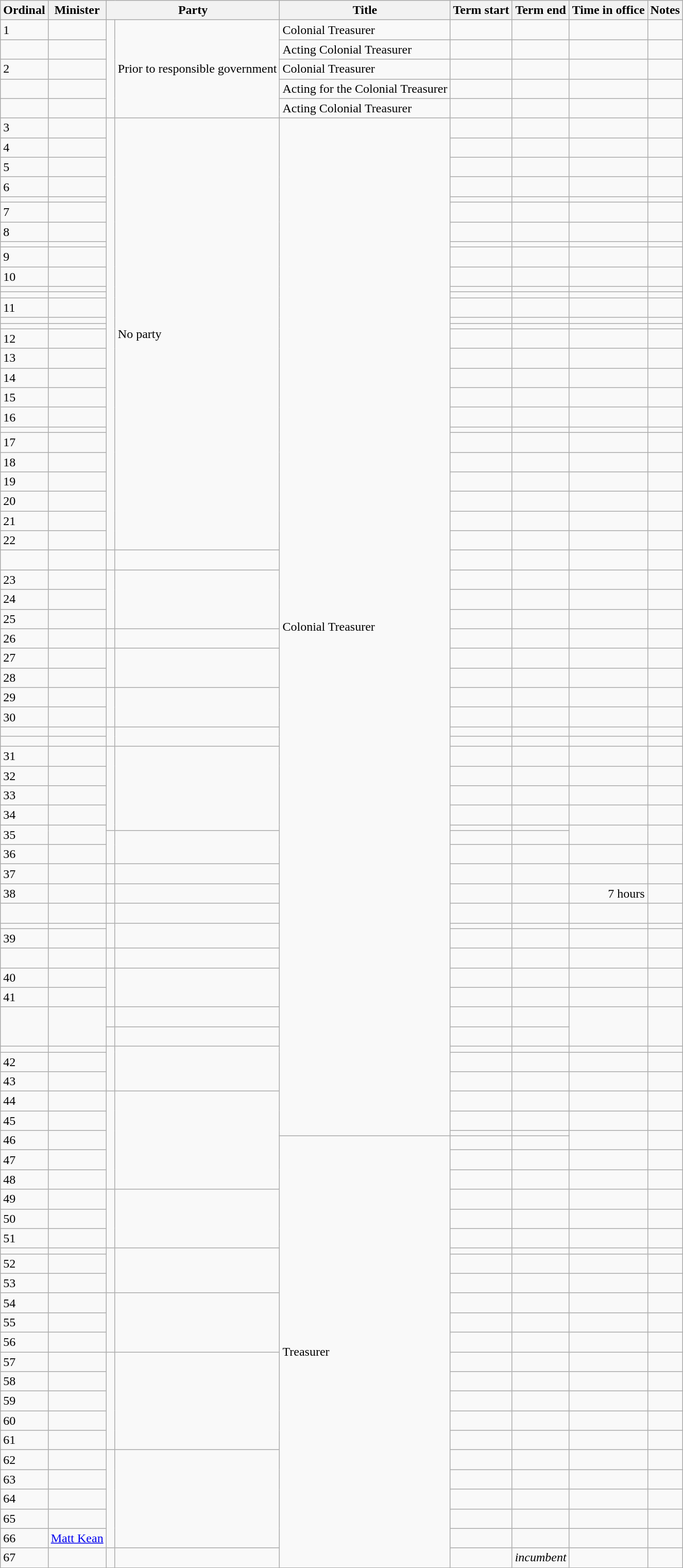<table class="wikitable sortable">
<tr>
<th>Ordinal</th>
<th>Minister</th>
<th colspan="2">Party</th>
<th>Title</th>
<th>Term start</th>
<th>Term end</th>
<th>Time in office</th>
<th class="unsortable">Notes</th>
</tr>
<tr>
<td>1</td>
<td></td>
<td rowspan="5"></td>
<td rowspan="5">Prior to responsible government</td>
<td>Colonial Treasurer</td>
<td align=center></td>
<td align=center></td>
<td align=right></td>
<td></td>
</tr>
<tr>
<td></td>
<td></td>
<td>Acting Colonial Treasurer</td>
<td align=center></td>
<td align=center></td>
<td align=right></td>
<td></td>
</tr>
<tr>
<td>2</td>
<td></td>
<td>Colonial Treasurer</td>
<td align=center></td>
<td align=center></td>
<td align=right></td>
<td></td>
</tr>
<tr>
<td></td>
<td></td>
<td>Acting for the Colonial Treasurer</td>
<td align=center></td>
<td align=center></td>
<td align=right></td>
<td></td>
</tr>
<tr>
<td></td>
<td></td>
<td>Acting Colonial Treasurer</td>
<td align=center></td>
<td align=center></td>
<td align=right></td>
<td></td>
</tr>
<tr>
<td>3</td>
<td></td>
<td rowspan="27"></td>
<td rowspan="27">No party</td>
<td rowspan=61>Colonial Treasurer</td>
<td align=center></td>
<td align=center></td>
<td align=right></td>
<td></td>
</tr>
<tr>
<td>4</td>
<td></td>
<td align=center></td>
<td align=center></td>
<td align=right></td>
<td></td>
</tr>
<tr>
<td>5</td>
<td></td>
<td align=center></td>
<td align=center></td>
<td align=right></td>
<td></td>
</tr>
<tr>
<td>6</td>
<td></td>
<td align=center></td>
<td align=center></td>
<td align=right></td>
<td></td>
</tr>
<tr>
<td></td>
<td></td>
<td align=center></td>
<td align=center></td>
<td align=right></td>
<td></td>
</tr>
<tr>
<td>7</td>
<td></td>
<td align=center></td>
<td align=center></td>
<td align=right></td>
<td></td>
</tr>
<tr>
<td>8</td>
<td></td>
<td align=center></td>
<td align=center></td>
<td align=right></td>
<td></td>
</tr>
<tr>
<td></td>
<td></td>
<td align=center></td>
<td align=center></td>
<td align=right></td>
<td></td>
</tr>
<tr>
<td>9</td>
<td></td>
<td align=center></td>
<td align=center></td>
<td align=right></td>
<td></td>
</tr>
<tr>
<td>10</td>
<td></td>
<td align=center></td>
<td align=center></td>
<td align=right></td>
<td></td>
</tr>
<tr>
<td></td>
<td></td>
<td align=center></td>
<td align=center></td>
<td align=right></td>
<td></td>
</tr>
<tr>
<td></td>
<td></td>
<td align=center></td>
<td align=center></td>
<td align=right></td>
<td></td>
</tr>
<tr>
<td>11</td>
<td></td>
<td align=center></td>
<td align=center></td>
<td align=right></td>
<td></td>
</tr>
<tr>
<td></td>
<td></td>
<td align=center></td>
<td align=center></td>
<td align=right></td>
<td></td>
</tr>
<tr>
<td></td>
<td></td>
<td align=center></td>
<td align=center></td>
<td align=right></td>
<td></td>
</tr>
<tr>
<td>12</td>
<td></td>
<td align=center></td>
<td align=center></td>
<td align=right></td>
<td></td>
</tr>
<tr>
<td>13</td>
<td></td>
<td align=center></td>
<td align=center></td>
<td align=right></td>
<td></td>
</tr>
<tr>
<td>14</td>
<td></td>
<td align=center></td>
<td align=center></td>
<td align=right></td>
<td></td>
</tr>
<tr>
<td>15</td>
<td></td>
<td align=center></td>
<td align=center></td>
<td align=right></td>
<td></td>
</tr>
<tr>
<td>16</td>
<td></td>
<td align=center></td>
<td align=center></td>
<td align=right></td>
<td></td>
</tr>
<tr>
<td></td>
<td></td>
<td align=center></td>
<td align=center></td>
<td align=right></td>
<td></td>
</tr>
<tr>
<td>17</td>
<td></td>
<td align=center></td>
<td align=center></td>
<td align=right></td>
<td></td>
</tr>
<tr>
<td>18</td>
<td></td>
<td align=center></td>
<td align=center></td>
<td align=right></td>
<td></td>
</tr>
<tr>
<td>19</td>
<td></td>
<td align=center></td>
<td align=center></td>
<td align=right></td>
<td></td>
</tr>
<tr>
<td>20</td>
<td></td>
<td align=center></td>
<td align=center></td>
<td align=right></td>
<td></td>
</tr>
<tr>
<td>21</td>
<td></td>
<td align=center></td>
<td align=center></td>
<td align=right></td>
<td></td>
</tr>
<tr>
<td>22</td>
<td></td>
<td align=center></td>
<td align=center></td>
<td align=right></td>
<td></td>
</tr>
<tr>
<td></td>
<td></td>
<td> </td>
<td></td>
<td align=center></td>
<td align=center></td>
<td align=right></td>
<td></td>
</tr>
<tr>
<td>23</td>
<td></td>
<td rowspan="3" > </td>
<td rowspan="3"></td>
<td align=center></td>
<td align=center></td>
<td align=right></td>
<td></td>
</tr>
<tr>
<td>24</td>
<td></td>
<td align=center></td>
<td align=center></td>
<td align=right></td>
<td></td>
</tr>
<tr>
<td>25</td>
<td></td>
<td align=center></td>
<td align=center></td>
<td align=right></td>
<td></td>
</tr>
<tr>
<td>26</td>
<td></td>
<td> </td>
<td></td>
<td align=center></td>
<td align=center></td>
<td align=right></td>
<td></td>
</tr>
<tr>
<td>27</td>
<td></td>
<td rowspan="2" > </td>
<td rowspan="2"></td>
<td align=center></td>
<td align=center></td>
<td align=right></td>
<td></td>
</tr>
<tr>
<td>28</td>
<td></td>
<td align=center></td>
<td align=center></td>
<td align=right></td>
<td></td>
</tr>
<tr>
<td>29</td>
<td></td>
<td rowspan="2" > </td>
<td rowspan="2"></td>
<td align=center></td>
<td align=center></td>
<td align=right></td>
<td></td>
</tr>
<tr>
<td>30</td>
<td></td>
<td align=center></td>
<td align=center></td>
<td align=right></td>
<td></td>
</tr>
<tr>
<td></td>
<td></td>
<td rowspan="2" > </td>
<td rowspan="2"></td>
<td align=center></td>
<td align=center></td>
<td align=right></td>
<td></td>
</tr>
<tr>
<td></td>
<td></td>
<td align=center></td>
<td align=center></td>
<td align=right></td>
<td></td>
</tr>
<tr>
<td>31</td>
<td></td>
<td rowspan="5" > </td>
<td rowspan="5"></td>
<td align=center></td>
<td align=center></td>
<td align=right></td>
<td></td>
</tr>
<tr>
<td>32</td>
<td></td>
<td align=center></td>
<td align=center></td>
<td align=right></td>
<td></td>
</tr>
<tr>
<td>33</td>
<td></td>
<td align=center></td>
<td align=center></td>
<td align=right></td>
<td></td>
</tr>
<tr>
<td>34</td>
<td></td>
<td align=center></td>
<td align=center></td>
<td align=right></td>
<td></td>
</tr>
<tr>
<td rowspan="2">35</td>
<td rowspan="2"></td>
<td align=center></td>
<td align=center></td>
<td rowspan=2 align=right></td>
<td rowspan=2></td>
</tr>
<tr>
<td rowspan="2" > </td>
<td rowspan="2"></td>
<td align=center></td>
<td align=center></td>
</tr>
<tr>
<td>36</td>
<td></td>
<td align=center></td>
<td align=center></td>
<td align=right></td>
<td></td>
</tr>
<tr>
<td>37</td>
<td></td>
<td> </td>
<td></td>
<td align=center></td>
<td align=center></td>
<td align=right></td>
<td></td>
</tr>
<tr>
<td>38</td>
<td></td>
<td> </td>
<td></td>
<td align=center></td>
<td align=center></td>
<td align="right"> 7 hours</td>
<td></td>
</tr>
<tr>
<td></td>
<td></td>
<td> </td>
<td></td>
<td align=center></td>
<td align=center></td>
<td align=right></td>
<td></td>
</tr>
<tr>
<td></td>
<td></td>
<td rowspan="2" > </td>
<td rowspan="2"></td>
<td align=center></td>
<td align=center></td>
<td align=right></td>
<td></td>
</tr>
<tr>
<td>39</td>
<td></td>
<td align=center></td>
<td align=center></td>
<td align=right></td>
<td></td>
</tr>
<tr>
<td></td>
<td></td>
<td> </td>
<td></td>
<td align=center></td>
<td align=center></td>
<td align=right></td>
<td></td>
</tr>
<tr>
<td>40</td>
<td></td>
<td rowspan="2" > </td>
<td rowspan="2"></td>
<td align=center></td>
<td align=center></td>
<td align=right></td>
<td></td>
</tr>
<tr>
<td>41</td>
<td></td>
<td align=center></td>
<td align=center></td>
<td align=right></td>
<td></td>
</tr>
<tr>
<td rowspan="2"></td>
<td rowspan="2"></td>
<td> </td>
<td></td>
<td align=center></td>
<td align=center></td>
<td rowspan=2 align=right></td>
<td rowspan=2></td>
</tr>
<tr>
<td> </td>
<td></td>
<td align=center></td>
<td align=center></td>
</tr>
<tr>
<td></td>
<td></td>
<td rowspan="3" > </td>
<td rowspan="3"></td>
<td align=center></td>
<td align=center></td>
<td align=right></td>
<td></td>
</tr>
<tr>
<td>42</td>
<td></td>
<td align=center></td>
<td align=center></td>
<td align=right></td>
<td></td>
</tr>
<tr>
<td>43</td>
<td></td>
<td align=center></td>
<td align=center></td>
<td align=right></td>
<td></td>
</tr>
<tr>
<td>44</td>
<td></td>
<td rowspan="6" > </td>
<td rowspan="6"></td>
<td align=center></td>
<td align=center></td>
<td align=right></td>
<td></td>
</tr>
<tr>
<td>45</td>
<td></td>
<td align=center></td>
<td align=center></td>
<td align=right></td>
<td></td>
</tr>
<tr>
<td rowspan=2>46</td>
<td rowspan=2></td>
<td align=center></td>
<td align=center></td>
<td rowspan=2 align=right></td>
<td rowspan=2></td>
</tr>
<tr>
<td rowspan="23">Treasurer</td>
<td align=center></td>
<td align=center></td>
</tr>
<tr>
<td>47</td>
<td></td>
<td align=center></td>
<td align=center></td>
<td align=right></td>
<td></td>
</tr>
<tr>
<td>48</td>
<td></td>
<td align=center></td>
<td align=center></td>
<td align=right></td>
<td></td>
</tr>
<tr>
<td>49</td>
<td></td>
<td rowspan="3" > </td>
<td rowspan="3"></td>
<td align=center></td>
<td align=center></td>
<td align=right></td>
<td></td>
</tr>
<tr>
<td>50</td>
<td></td>
<td align=center></td>
<td align=center></td>
<td align=right></td>
<td></td>
</tr>
<tr>
<td>51</td>
<td></td>
<td align=center></td>
<td align=center></td>
<td align=right></td>
<td></td>
</tr>
<tr>
<td></td>
<td></td>
<td rowspan="3" > </td>
<td rowspan="3"></td>
<td align=center></td>
<td align=center></td>
<td align=right></td>
<td></td>
</tr>
<tr>
<td>52</td>
<td></td>
<td align=center></td>
<td align=center></td>
<td align=right></td>
<td></td>
</tr>
<tr>
<td>53</td>
<td></td>
<td align=center></td>
<td align=center></td>
<td align=right></td>
<td></td>
</tr>
<tr>
<td>54</td>
<td></td>
<td rowspan="3" > </td>
<td rowspan="3"></td>
<td align=center></td>
<td align=center></td>
<td align=right></td>
<td></td>
</tr>
<tr>
<td>55</td>
<td></td>
<td align=center></td>
<td align=center></td>
<td align=right></td>
<td></td>
</tr>
<tr>
<td>56</td>
<td></td>
<td align=center></td>
<td align=center></td>
<td align=right></td>
<td></td>
</tr>
<tr>
<td>57</td>
<td></td>
<td rowspan="5" > </td>
<td rowspan="5"></td>
<td align=center></td>
<td align=center></td>
<td align=right><strong></strong></td>
<td></td>
</tr>
<tr>
<td>58</td>
<td></td>
<td align=center></td>
<td align=center></td>
<td align=right></td>
<td></td>
</tr>
<tr>
<td>59</td>
<td></td>
<td align=center></td>
<td align=center></td>
<td align=right></td>
<td></td>
</tr>
<tr>
<td>60</td>
<td></td>
<td align=center></td>
<td align=center></td>
<td align=right></td>
<td></td>
</tr>
<tr>
<td>61</td>
<td></td>
<td align=center></td>
<td align=center></td>
<td align=right></td>
<td></td>
</tr>
<tr>
<td>62</td>
<td></td>
<td rowspan="5" > </td>
<td rowspan="5"></td>
<td align=center></td>
<td align=center></td>
<td align=right></td>
<td></td>
</tr>
<tr>
<td>63</td>
<td></td>
<td align=center></td>
<td align=center></td>
<td align=right></td>
<td></td>
</tr>
<tr>
<td>64</td>
<td></td>
<td align=center></td>
<td align=center></td>
<td align=right></td>
<td></td>
</tr>
<tr>
<td>65</td>
<td></td>
<td align=center></td>
<td align=center></td>
<td align=right></td>
<td></td>
</tr>
<tr>
<td>66</td>
<td><a href='#'>Matt Kean</a></td>
<td align=center></td>
<td align=center></td>
<td align=right></td>
<td></td>
</tr>
<tr>
<td>67</td>
<td></td>
<td> </td>
<td></td>
<td align=center></td>
<td align=center><em>incumbent</em></td>
<td align=right></td>
<td></td>
</tr>
</table>
